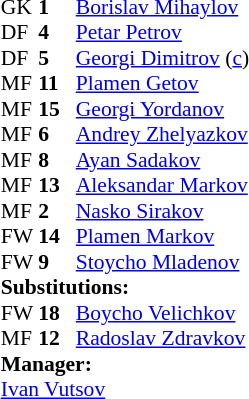<table style="font-size: 90%" cellspacing="0" cellpadding="0" align="center">
<tr>
<th width=25></th>
<th width=25></th>
</tr>
<tr>
<td>GK</td>
<td><strong>1</strong></td>
<td><a href='#'>Borislav Mihaylov</a></td>
</tr>
<tr>
<td>DF</td>
<td><strong>4</strong></td>
<td><a href='#'>Petar Petrov</a></td>
</tr>
<tr>
<td>DF</td>
<td><strong>5</strong></td>
<td><a href='#'>Georgi Dimitrov</a> (<a href='#'>c</a>)</td>
</tr>
<tr>
<td>MF</td>
<td><strong>11</strong></td>
<td><a href='#'>Plamen Getov</a></td>
</tr>
<tr>
<td>MF</td>
<td><strong>15</strong></td>
<td><a href='#'>Georgi Yordanov</a></td>
</tr>
<tr>
<td>MF</td>
<td><strong>6</strong></td>
<td><a href='#'>Andrey Zhelyazkov</a></td>
</tr>
<tr>
<td>MF</td>
<td><strong>8</strong></td>
<td><a href='#'>Ayan Sadakov</a></td>
</tr>
<tr>
<td>MF</td>
<td><strong>13</strong></td>
<td><a href='#'>Aleksandar Markov</a></td>
</tr>
<tr>
<td>MF</td>
<td><strong>2</strong></td>
<td><a href='#'>Nasko Sirakov</a></td>
<td></td>
<td></td>
</tr>
<tr>
<td>FW</td>
<td><strong>14</strong></td>
<td><a href='#'>Plamen Markov</a></td>
</tr>
<tr>
<td>FW</td>
<td><strong>9</strong></td>
<td><a href='#'>Stoycho Mladenov</a></td>
<td></td>
<td></td>
</tr>
<tr>
<td colspan=3><strong>Substitutions:</strong></td>
</tr>
<tr>
<td>FW</td>
<td><strong>18</strong></td>
<td><a href='#'>Boycho Velichkov</a></td>
<td></td>
<td></td>
</tr>
<tr>
<td>MF</td>
<td><strong>12</strong></td>
<td><a href='#'>Radoslav Zdravkov</a></td>
<td></td>
<td></td>
</tr>
<tr>
<td colspan=3><strong>Manager:</strong></td>
</tr>
<tr>
<td colspan=3> <a href='#'>Ivan Vutsov</a></td>
</tr>
</table>
